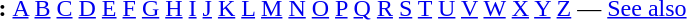<table id="toc" border="0">
<tr>
<th>:</th>
<td><a href='#'>A</a> <a href='#'>B</a> <a href='#'>C</a> <a href='#'>D</a> <a href='#'>E</a> <a href='#'>F</a> <a href='#'>G</a> <a href='#'>H</a> <a href='#'>I</a> <a href='#'>J</a> <a href='#'>K</a> <a href='#'>L</a> <a href='#'>M</a> <a href='#'>N</a> <a href='#'>O</a> <a href='#'>P</a> <a href='#'>Q</a> <a href='#'>R</a> <a href='#'>S</a> <a href='#'>T</a> <a href='#'>U</a> <a href='#'>V</a> <a href='#'>W</a> <a href='#'>X</a> <a href='#'>Y</a>  <a href='#'>Z</a> — <a href='#'>See also</a></td>
</tr>
</table>
